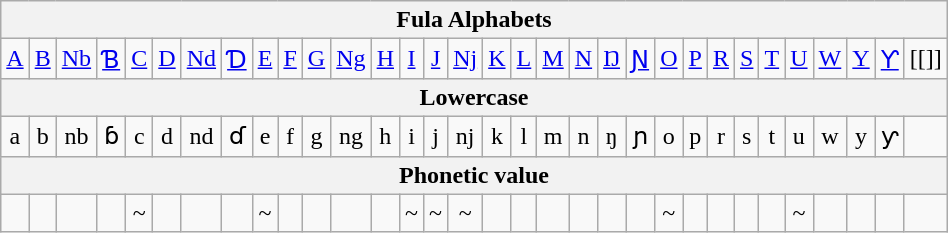<table class="wikitable" style=text-align:center>
<tr>
<th colspan="33">Fula Alphabets</th>
</tr>
<tr>
<td><a href='#'>A</a></td>
<td><a href='#'>B</a></td>
<td><a href='#'>Nb</a></td>
<td><a href='#'>Ɓ</a></td>
<td><a href='#'>C</a></td>
<td><a href='#'>D</a></td>
<td><a href='#'>Nd</a></td>
<td><a href='#'>Ɗ</a></td>
<td><a href='#'>E</a></td>
<td><a href='#'>F</a></td>
<td><a href='#'>G</a></td>
<td><a href='#'>Ng</a></td>
<td><a href='#'>H</a></td>
<td><a href='#'>I</a></td>
<td><a href='#'>J</a></td>
<td><a href='#'>Nj</a></td>
<td><a href='#'>K</a></td>
<td><a href='#'>L</a></td>
<td><a href='#'>M</a></td>
<td><a href='#'>N</a></td>
<td><a href='#'>Ŋ</a></td>
<td><a href='#'>Ɲ</a></td>
<td><a href='#'>O</a></td>
<td><a href='#'>P</a></td>
<td><a href='#'>R</a></td>
<td><a href='#'>S</a></td>
<td><a href='#'>T</a></td>
<td><a href='#'>U</a></td>
<td><a href='#'>W</a></td>
<td><a href='#'>Y</a></td>
<td><a href='#'>Ƴ</a></td>
<td>[[]]</td>
</tr>
<tr>
<th colspan="33">Lowercase</th>
</tr>
<tr>
<td>a</td>
<td>b</td>
<td>nb</td>
<td>ɓ</td>
<td>c</td>
<td>d</td>
<td>nd</td>
<td>ɗ</td>
<td>e</td>
<td>f</td>
<td>g</td>
<td>ng</td>
<td>h</td>
<td>i</td>
<td>j</td>
<td>nj</td>
<td>k</td>
<td>l</td>
<td>m</td>
<td>n</td>
<td>ŋ</td>
<td>ɲ</td>
<td>o</td>
<td>p</td>
<td>r</td>
<td>s</td>
<td>t</td>
<td>u</td>
<td>w</td>
<td>y</td>
<td>ƴ</td>
<td></td>
</tr>
<tr>
<th colspan="33">Phonetic value</th>
</tr>
<tr>
<td></td>
<td></td>
<td></td>
<td></td>
<td>~</td>
<td></td>
<td></td>
<td></td>
<td>~</td>
<td></td>
<td></td>
<td></td>
<td></td>
<td>~</td>
<td>~</td>
<td>~<br></td>
<td></td>
<td></td>
<td></td>
<td></td>
<td></td>
<td></td>
<td>~</td>
<td></td>
<td></td>
<td></td>
<td></td>
<td>~</td>
<td></td>
<td></td>
<td></td>
<td></td>
</tr>
</table>
